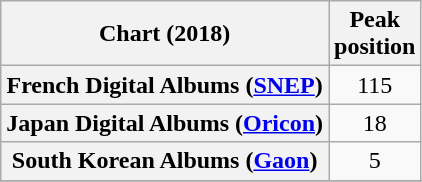<table class="wikitable sortable plainrowheaders" style="text-align:center">
<tr>
<th>Chart (2018)</th>
<th>Peak<br>position</th>
</tr>
<tr>
<th scope="row">French Digital Albums (<a href='#'>SNEP</a>)</th>
<td>115</td>
</tr>
<tr>
<th scope="row">Japan Digital Albums (<a href='#'>Oricon</a>)</th>
<td>18</td>
</tr>
<tr>
<th scope="row">South Korean Albums (<a href='#'>Gaon</a>)</th>
<td>5</td>
</tr>
<tr>
</tr>
</table>
